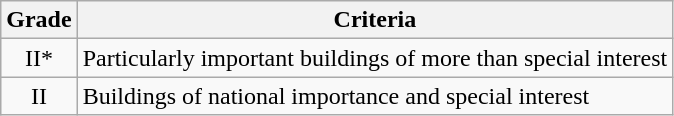<table class="wikitable">
<tr>
<th>Grade</th>
<th>Criteria</th>
</tr>
<tr>
<td align="center" >II*</td>
<td>Particularly important buildings of more than special interest</td>
</tr>
<tr>
<td align="center" >II</td>
<td>Buildings of national importance and special interest</td>
</tr>
</table>
